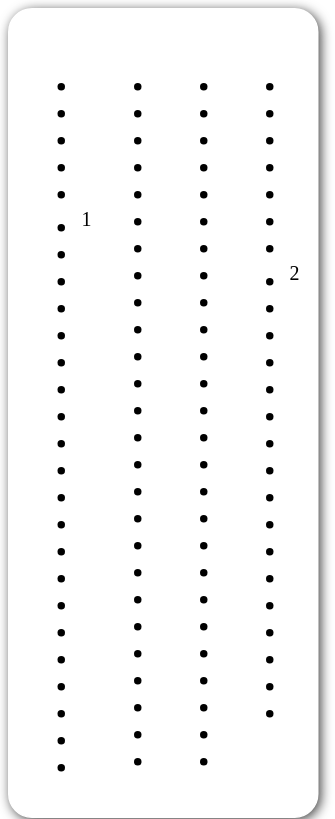<table style=" border-radius:1em; box-shadow: 0.1em 0.1em 0.5em rgba(0,0,0,0.75); background-color: white; border: 1px solid white; padding: 5px;">
<tr style="vertical-align:top;">
<td><br><ul><li></li><li></li><li></li><li></li><li></li><li><sup>1</sup></li><li></li><li></li><li></li><li></li><li></li><li></li><li></li><li></li><li></li><li></li><li></li><li></li><li></li><li></li><li></li><li></li><li></li><li></li><li></li><li></li></ul></td>
<td valign="top"><br><ul><li></li><li></li><li></li><li></li><li></li><li></li><li></li><li></li><li></li><li></li><li></li><li></li><li></li><li></li><li></li><li></li><li></li><li></li><li></li><li></li><li></li><li></li><li></li><li></li><li></li><li></li></ul></td>
<td valign="top"><br><ul><li></li><li></li><li></li><li></li><li></li><li></li><li></li><li></li><li></li><li></li><li></li><li></li><li></li><li></li><li></li><li></li><li></li><li></li><li></li><li></li><li></li><li></li><li></li><li></li><li></li><li></li></ul></td>
<td valign="top"><br><ul><li></li><li></li><li></li><li></li><li></li><li></li><li></li><li><sup>2</sup></li><li></li><li></li><li></li><li></li><li></li><li></li><li></li><li></li><li></li><li></li><li></li><li></li><li></li><li></li><li></li><li></li></ul></td>
<td></td>
</tr>
</table>
